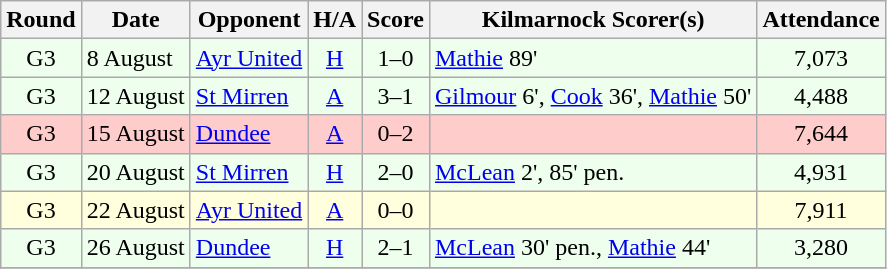<table class="wikitable" style="text-align:center">
<tr>
<th>Round</th>
<th>Date</th>
<th>Opponent</th>
<th>H/A</th>
<th>Score</th>
<th>Kilmarnock Scorer(s)</th>
<th>Attendance</th>
</tr>
<tr bgcolor=#EEFFEE>
<td>G3</td>
<td align=left>8 August</td>
<td align=left><a href='#'>Ayr United</a></td>
<td><a href='#'>H</a></td>
<td>1–0</td>
<td align=left><a href='#'>Mathie</a> 89'</td>
<td>7,073</td>
</tr>
<tr bgcolor=#EEFFEE>
<td>G3</td>
<td align=left>12 August</td>
<td align=left><a href='#'>St Mirren</a></td>
<td><a href='#'>A</a></td>
<td>3–1</td>
<td align=left><a href='#'>Gilmour</a> 6', <a href='#'>Cook</a> 36', <a href='#'>Mathie</a> 50'</td>
<td>4,488</td>
</tr>
<tr bgcolor=#FFCCCC>
<td>G3</td>
<td align=left>15 August</td>
<td align=left><a href='#'>Dundee</a></td>
<td><a href='#'>A</a></td>
<td>0–2</td>
<td align=left></td>
<td>7,644</td>
</tr>
<tr bgcolor=#EEFFEE>
<td>G3</td>
<td align=left>20 August</td>
<td align=left><a href='#'>St Mirren</a></td>
<td><a href='#'>H</a></td>
<td>2–0</td>
<td align=left><a href='#'>McLean</a> 2', 85' pen.</td>
<td>4,931</td>
</tr>
<tr bgcolor=#FFFFDD>
<td>G3</td>
<td align=left>22 August</td>
<td align=left><a href='#'>Ayr United</a></td>
<td><a href='#'>A</a></td>
<td>0–0</td>
<td align=left></td>
<td>7,911</td>
</tr>
<tr bgcolor=#EEFFEE>
<td>G3</td>
<td align=left>26 August</td>
<td align=left><a href='#'>Dundee</a></td>
<td><a href='#'>H</a></td>
<td>2–1</td>
<td align=left><a href='#'>McLean</a> 30' pen., <a href='#'>Mathie</a> 44'</td>
<td>3,280</td>
</tr>
<tr>
</tr>
</table>
